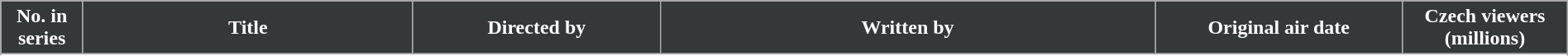<table class="wikitable plainrowheaders" style="width: 100%; margin-right: 0;">
<tr>
<th scope=col style="background: #353839; color: #fff; text-align:center;" width=5%>No. in<br>series</th>
<th scope=col style="background: #353839; color: #fff; text-align:center;" width=20%>Title</th>
<th scope=col style="background: #353839; color: #fff; text-align:center;" width=15%>Directed by</th>
<th scope=col style="background: #353839; color: #fff; text-align:center;" width=30%>Written by</th>
<th scope=col style="background: #353839; color: #fff; text-align:center;" width=15%>Original air date</th>
<th scope=col style="background: #353839; color: #fff; text-align:center;" width=10%>Czech viewers<br>(millions)</th>
</tr>
<tr>
</tr>
<tr>
</tr>
</table>
